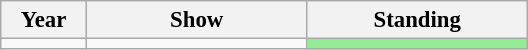<table class="wikitable" style="font-size: 95%;">
<tr>
<th width=50>Year</th>
<th width=140>Show</th>
<th width=140>Standing</th>
</tr>
<tr>
<td></td>
<td></td>
<td style="background:lightgreen;"></td>
</tr>
</table>
